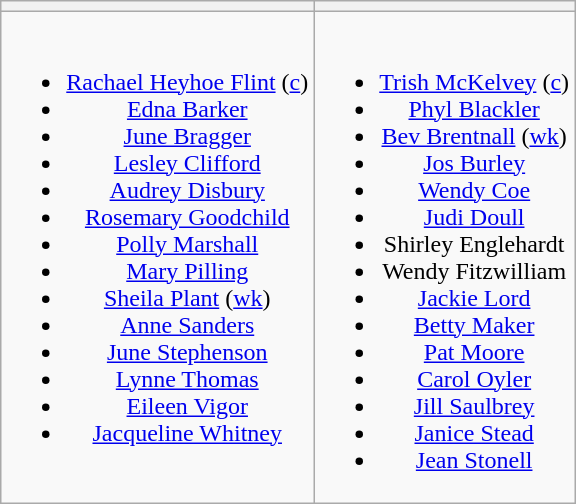<table class="wikitable" style="text-align:center">
<tr>
<th></th>
<th></th>
</tr>
<tr style="vertical-align:top">
<td><br><ul><li><a href='#'>Rachael Heyhoe Flint</a> (<a href='#'>c</a>)</li><li><a href='#'>Edna Barker</a></li><li><a href='#'>June Bragger</a></li><li><a href='#'>Lesley Clifford</a></li><li><a href='#'>Audrey Disbury</a></li><li><a href='#'>Rosemary Goodchild</a></li><li><a href='#'>Polly Marshall</a></li><li><a href='#'>Mary Pilling</a></li><li><a href='#'>Sheila Plant</a> (<a href='#'>wk</a>)</li><li><a href='#'>Anne Sanders</a></li><li><a href='#'>June Stephenson</a></li><li><a href='#'>Lynne Thomas</a></li><li><a href='#'>Eileen Vigor</a></li><li><a href='#'>Jacqueline Whitney</a></li></ul></td>
<td><br><ul><li><a href='#'>Trish McKelvey</a> (<a href='#'>c</a>)</li><li><a href='#'>Phyl Blackler</a></li><li><a href='#'>Bev Brentnall</a> (<a href='#'>wk</a>)</li><li><a href='#'>Jos Burley</a></li><li><a href='#'>Wendy Coe</a></li><li><a href='#'>Judi Doull</a></li><li>Shirley Englehardt</li><li>Wendy Fitzwilliam</li><li><a href='#'>Jackie Lord</a></li><li><a href='#'>Betty Maker</a></li><li><a href='#'>Pat Moore</a></li><li><a href='#'>Carol Oyler</a></li><li><a href='#'>Jill Saulbrey</a></li><li><a href='#'>Janice Stead</a></li><li><a href='#'>Jean Stonell</a></li></ul></td>
</tr>
</table>
